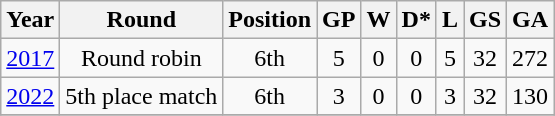<table class="wikitable" style="text-align: center;">
<tr>
<th>Year</th>
<th>Round</th>
<th>Position</th>
<th>GP</th>
<th>W</th>
<th>D*</th>
<th>L</th>
<th>GS</th>
<th>GA</th>
</tr>
<tr>
<td> <a href='#'>2017</a></td>
<td>Round robin</td>
<td>6th</td>
<td>5</td>
<td>0</td>
<td>0</td>
<td>5</td>
<td>32</td>
<td>272</td>
</tr>
<tr>
<td> <a href='#'>2022</a></td>
<td>5th place match</td>
<td>6th</td>
<td>3</td>
<td>0</td>
<td>0</td>
<td>3</td>
<td>32</td>
<td>130</td>
</tr>
<tr>
</tr>
</table>
